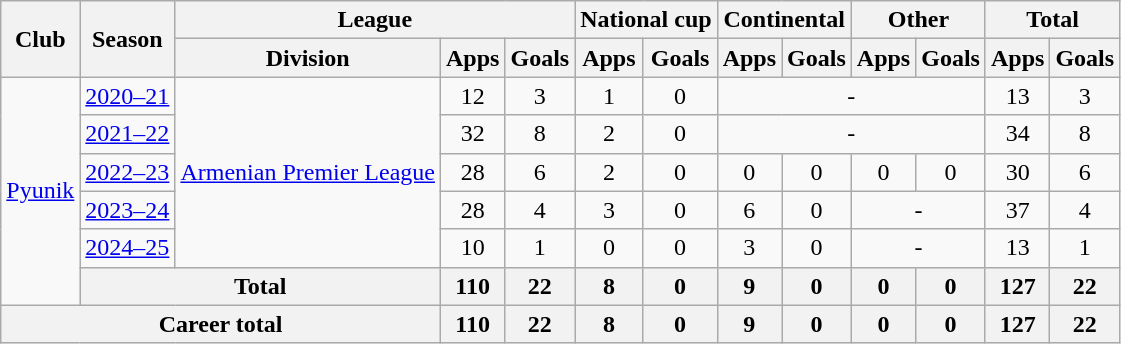<table class="wikitable" style="text-align:center">
<tr>
<th rowspan="2">Club</th>
<th rowspan="2">Season</th>
<th colspan="3">League</th>
<th colspan="2">National cup</th>
<th colspan="2">Continental</th>
<th colspan="2">Other</th>
<th colspan="2">Total</th>
</tr>
<tr>
<th>Division</th>
<th>Apps</th>
<th>Goals</th>
<th>Apps</th>
<th>Goals</th>
<th>Apps</th>
<th>Goals</th>
<th>Apps</th>
<th>Goals</th>
<th>Apps</th>
<th>Goals</th>
</tr>
<tr>
<td rowspan="6"><a href='#'>Pyunik</a></td>
<td><a href='#'>2020–21</a></td>
<td rowspan="5"><a href='#'>Armenian Premier League</a></td>
<td>12</td>
<td>3</td>
<td>1</td>
<td>0</td>
<td colspan="4">-</td>
<td>13</td>
<td>3</td>
</tr>
<tr>
<td><a href='#'>2021–22</a></td>
<td>32</td>
<td>8</td>
<td>2</td>
<td>0</td>
<td colspan="4">-</td>
<td>34</td>
<td>8</td>
</tr>
<tr>
<td><a href='#'>2022–23</a></td>
<td>28</td>
<td>6</td>
<td>2</td>
<td>0</td>
<td>0</td>
<td>0</td>
<td>0</td>
<td>0</td>
<td>30</td>
<td>6</td>
</tr>
<tr>
<td><a href='#'>2023–24</a></td>
<td>28</td>
<td>4</td>
<td>3</td>
<td>0</td>
<td>6</td>
<td>0</td>
<td colspan="2">-</td>
<td>37</td>
<td>4</td>
</tr>
<tr>
<td><a href='#'>2024–25</a></td>
<td>10</td>
<td>1</td>
<td>0</td>
<td>0</td>
<td>3</td>
<td>0</td>
<td colspan="2">-</td>
<td>13</td>
<td>1</td>
</tr>
<tr>
<th colspan="2">Total</th>
<th>110</th>
<th>22</th>
<th>8</th>
<th>0</th>
<th>9</th>
<th>0</th>
<th>0</th>
<th>0</th>
<th>127</th>
<th>22</th>
</tr>
<tr>
<th colspan="3">Career total</th>
<th>110</th>
<th>22</th>
<th>8</th>
<th>0</th>
<th>9</th>
<th>0</th>
<th>0</th>
<th>0</th>
<th>127</th>
<th>22</th>
</tr>
</table>
